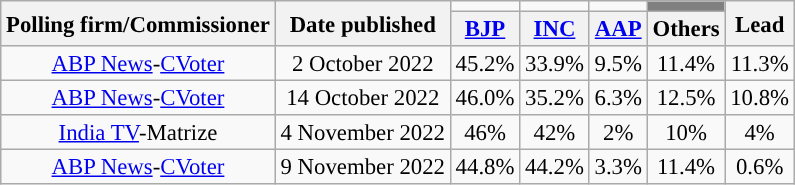<table class="wikitable" style="text-align:center;font-size:95%;line-height:16px;">
<tr>
<th rowspan="2" class="wikitable">Polling firm/Commissioner</th>
<th rowspan="2" class="wikitable">Date published</th>
<td></td>
<td></td>
<td></td>
<td style="background:gray;"></td>
<th rowspan="2">Lead</th>
</tr>
<tr>
<th class="wikitable"><a href='#'>BJP</a></th>
<th class="wikitable"><a href='#'>INC</a></th>
<th class="wikitable"><a href='#'>AAP</a></th>
<th class="wikitable">Others</th>
</tr>
<tr>
<td><a href='#'>ABP News</a>-<a href='#'>CVoter</a></td>
<td>2 October 2022</td>
<td style="background:">45.2%</td>
<td>33.9%</td>
<td>9.5%</td>
<td>11.4%</td>
<td style="background:">11.3%</td>
</tr>
<tr>
<td><a href='#'>ABP News</a>-<a href='#'>CVoter</a></td>
<td>14 October 2022</td>
<td style="background:">46.0%</td>
<td>35.2%</td>
<td>6.3%</td>
<td>12.5%</td>
<td style="background:">10.8%</td>
</tr>
<tr>
<td><a href='#'>India TV</a>-Matrize</td>
<td>4 November 2022</td>
<td style="background:">46%</td>
<td>42%</td>
<td>2%</td>
<td>10%</td>
<td style="background:">4%</td>
</tr>
<tr>
<td><a href='#'>ABP News</a>-<a href='#'>CVoter</a></td>
<td>9 November 2022</td>
<td style="background:">44.8%</td>
<td>44.2%</td>
<td>3.3%</td>
<td>11.4%</td>
<td style="background:">0.6%</td>
</tr>
</table>
